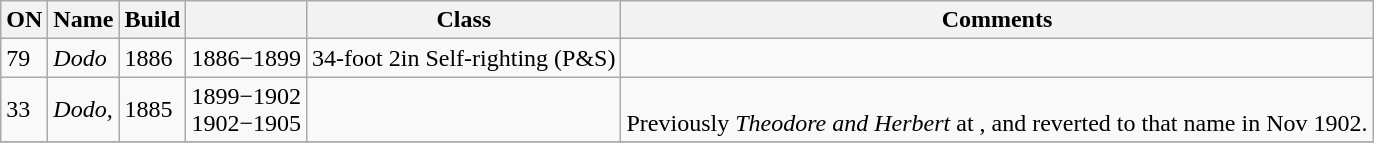<table class="wikitable">
<tr>
<th>ON</th>
<th>Name</th>
<th>Build</th>
<th></th>
<th>Class</th>
<th>Comments</th>
</tr>
<tr>
<td>79</td>
<td><em>Dodo</em></td>
<td>1886</td>
<td>1886−1899</td>
<td>34-foot 2in Self-righting (P&S)</td>
<td></td>
</tr>
<tr>
<td>33</td>
<td><em>Dodo</em>,<br></td>
<td>1885</td>
<td>1899−1902<br>1902−1905</td>
<td></td>
<td><br>Previously <em>Theodore and Herbert</em> at , and reverted to that name in Nov 1902.</td>
</tr>
<tr>
</tr>
</table>
